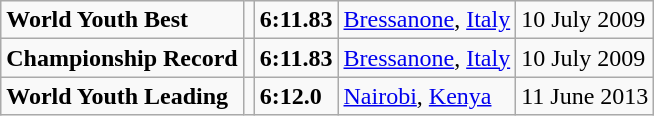<table class="wikitable">
<tr>
<td><strong>World Youth Best</strong></td>
<td></td>
<td><strong>6:11.83</strong></td>
<td><a href='#'>Bressanone</a>, <a href='#'>Italy</a></td>
<td>10 July 2009</td>
</tr>
<tr>
<td><strong>Championship Record</strong></td>
<td></td>
<td><strong>6:11.83</strong></td>
<td><a href='#'>Bressanone</a>, <a href='#'>Italy</a></td>
<td>10 July 2009</td>
</tr>
<tr>
<td><strong>World Youth Leading</strong></td>
<td></td>
<td><strong>6:12.0</strong></td>
<td><a href='#'>Nairobi</a>, <a href='#'>Kenya</a></td>
<td>11 June 2013</td>
</tr>
</table>
